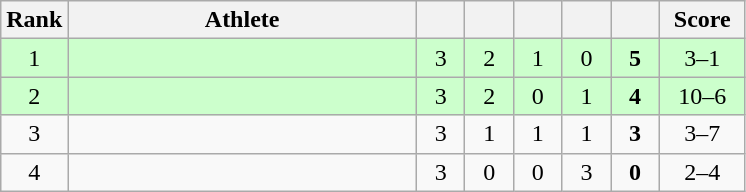<table class="wikitable" style="text-align: center;">
<tr>
<th width=25>Rank</th>
<th width=225>Athlete</th>
<th width=25></th>
<th width=25></th>
<th width=25></th>
<th width=25></th>
<th width=25></th>
<th width=50>Score</th>
</tr>
<tr bgcolor=ccffcc>
<td>1</td>
<td align=left></td>
<td>3</td>
<td>2</td>
<td>1</td>
<td>0</td>
<td><strong>5</strong></td>
<td>3–1</td>
</tr>
<tr bgcolor=ccffcc>
<td>2</td>
<td align=left></td>
<td>3</td>
<td>2</td>
<td>0</td>
<td>1</td>
<td><strong>4</strong></td>
<td>10–6</td>
</tr>
<tr>
<td>3</td>
<td align=left></td>
<td>3</td>
<td>1</td>
<td>1</td>
<td>1</td>
<td><strong>3</strong></td>
<td>3–7</td>
</tr>
<tr>
<td>4</td>
<td align=left></td>
<td>3</td>
<td>0</td>
<td>0</td>
<td>3</td>
<td><strong>0</strong></td>
<td>2–4</td>
</tr>
</table>
